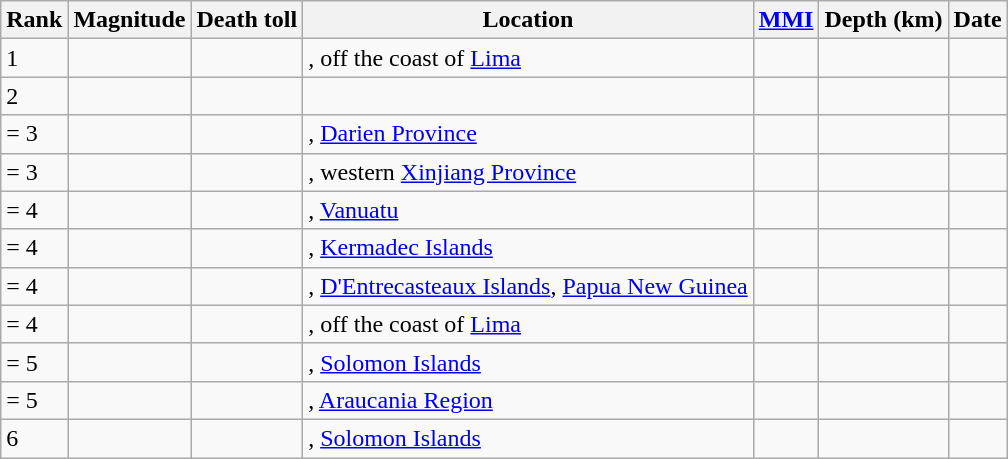<table class="sortable wikitable" style="font-size:100%;">
<tr>
<th>Rank</th>
<th>Magnitude</th>
<th>Death toll</th>
<th>Location</th>
<th><a href='#'>MMI</a></th>
<th>Depth (km)</th>
<th>Date</th>
</tr>
<tr>
<td>1</td>
<td></td>
<td></td>
<td>, off the coast of <a href='#'>Lima</a></td>
<td></td>
<td></td>
<td></td>
</tr>
<tr>
<td>2</td>
<td></td>
<td></td>
<td></td>
<td></td>
<td></td>
<td></td>
</tr>
<tr>
<td>= 3</td>
<td></td>
<td></td>
<td>, <a href='#'>Darien Province</a></td>
<td></td>
<td></td>
<td></td>
</tr>
<tr>
<td>= 3</td>
<td></td>
<td></td>
<td>, western <a href='#'>Xinjiang Province</a></td>
<td></td>
<td></td>
<td></td>
</tr>
<tr>
<td>= 4</td>
<td></td>
<td></td>
<td>, <a href='#'>Vanuatu</a></td>
<td></td>
<td></td>
<td></td>
</tr>
<tr>
<td>= 4</td>
<td></td>
<td></td>
<td>, <a href='#'>Kermadec Islands</a></td>
<td></td>
<td></td>
<td></td>
</tr>
<tr>
<td>= 4</td>
<td></td>
<td></td>
<td>, <a href='#'>D'Entrecasteaux Islands</a>, <a href='#'>Papua New Guinea</a></td>
<td></td>
<td></td>
<td></td>
</tr>
<tr>
<td>= 4</td>
<td></td>
<td></td>
<td>, off the coast of <a href='#'>Lima</a></td>
<td></td>
<td></td>
<td></td>
</tr>
<tr>
<td>= 5</td>
<td></td>
<td></td>
<td>, <a href='#'>Solomon Islands</a></td>
<td></td>
<td></td>
<td></td>
</tr>
<tr>
<td>= 5</td>
<td></td>
<td></td>
<td>, <a href='#'>Araucania Region</a></td>
<td></td>
<td></td>
<td></td>
</tr>
<tr>
<td>6</td>
<td></td>
<td></td>
<td>, <a href='#'>Solomon Islands</a></td>
<td></td>
<td></td>
<td></td>
</tr>
</table>
